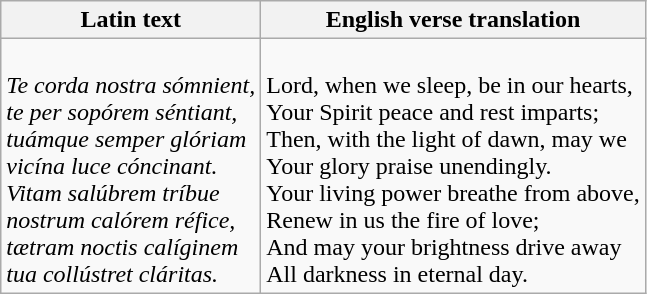<table class="wikitable" border="1">
<tr>
<th>Latin text</th>
<th>English verse translation</th>
</tr>
<tr>
<td><br><em>Te corda nostra sómnient,</em><br><em>te per sopórem séntiant,</em><br><em>tuámque semper glóriam</em><br><em>vicína luce cóncinant.</em><br><em>Vitam salúbrem tríbue</em><br><em>nostrum calórem réfice,</em><br><em>tætram noctis calíginem</em><br><em>tua collústret cláritas.</em></td>
<td><br>Lord, when we sleep, be in our hearts,<br>Your Spirit peace and rest imparts;<br>Then, with the light of dawn, may we<br>Your glory praise unendingly.<br>Your living power breathe from above,<br>Renew in us the fire of love;<br>And may your brightness drive away<br>All darkness in eternal day.</td>
</tr>
</table>
